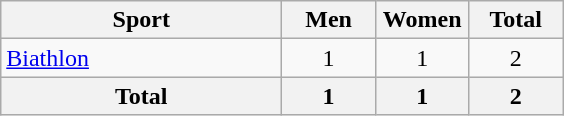<table class="wikitable sortable" style="text-align:center;">
<tr>
<th width=180>Sport</th>
<th width=55>Men</th>
<th width=55>Women</th>
<th width=55>Total</th>
</tr>
<tr>
<td align=left><a href='#'>Biathlon</a></td>
<td>1</td>
<td>1</td>
<td>2</td>
</tr>
<tr>
<th>Total</th>
<th>1</th>
<th>1</th>
<th>2</th>
</tr>
</table>
